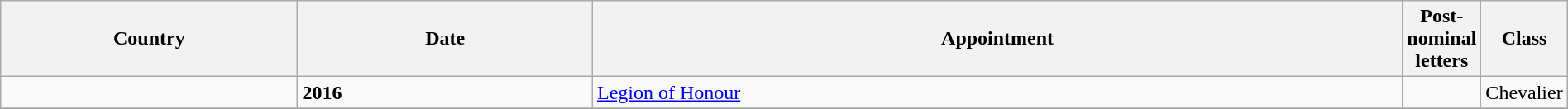<table class="wikitable" style="width:100%;">
<tr>
<th style="width:20%;">Country</th>
<th style="width:20%;">Date</th>
<th style="width:55%;">Appointment</th>
<th style="width:5%;">Post-nominal letters</th>
<th style="width:5%;">Class</th>
</tr>
<tr>
<td></td>
<td><strong>2016</strong></td>
<td><a href='#'>Legion of Honour</a></td>
<td></td>
<td>Chevalier</td>
</tr>
<tr>
</tr>
</table>
